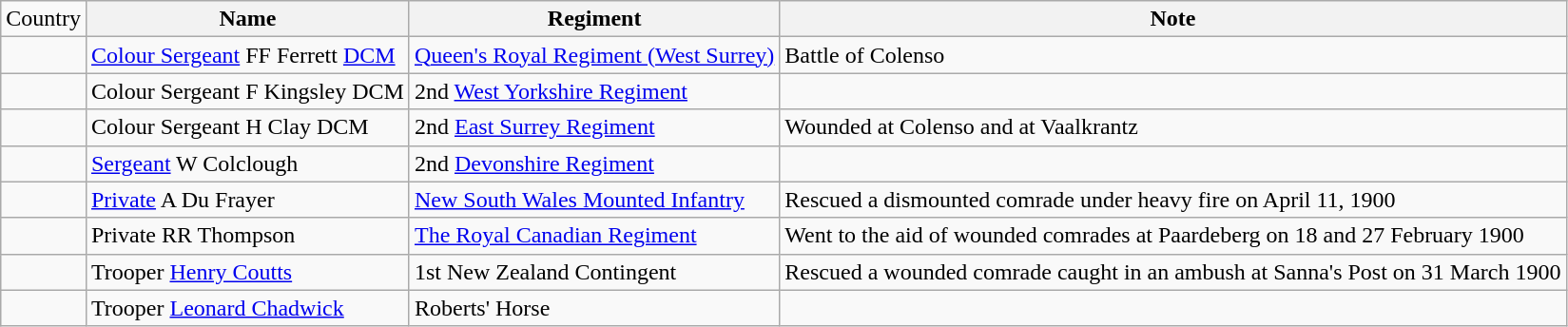<table class="wikitable">
<tr>
<td>Country</td>
<th>Name</th>
<th>Regiment</th>
<th>Note</th>
</tr>
<tr>
<td></td>
<td><a href='#'>Colour Sergeant</a> FF Ferrett <a href='#'>DCM</a></td>
<td><a href='#'>Queen's Royal Regiment (West Surrey)</a></td>
<td>Battle of Colenso</td>
</tr>
<tr>
<td></td>
<td>Colour Sergeant F Kingsley DCM</td>
<td>2nd <a href='#'>West Yorkshire Regiment</a></td>
<td></td>
</tr>
<tr>
<td></td>
<td>Colour Sergeant H Clay DCM</td>
<td>2nd <a href='#'>East Surrey Regiment</a></td>
<td>Wounded at Colenso and at Vaalkrantz</td>
</tr>
<tr>
<td></td>
<td><a href='#'>Sergeant</a> W Colclough</td>
<td>2nd <a href='#'>Devonshire Regiment</a></td>
<td></td>
</tr>
<tr>
<td></td>
<td><a href='#'>Private</a> A Du Frayer</td>
<td><a href='#'>New South Wales Mounted Infantry</a></td>
<td>Rescued a dismounted comrade under heavy fire on April 11, 1900</td>
</tr>
<tr>
<td></td>
<td>Private RR Thompson</td>
<td><a href='#'>The Royal Canadian Regiment</a></td>
<td>Went to the aid of wounded comrades at Paardeberg on 18 and 27 February 1900</td>
</tr>
<tr>
<td></td>
<td>Trooper <a href='#'>Henry Coutts</a></td>
<td>1st New Zealand Contingent</td>
<td>Rescued a wounded comrade caught in an ambush at Sanna's Post on 31 March 1900</td>
</tr>
<tr>
<td></td>
<td>Trooper <a href='#'>Leonard Chadwick</a></td>
<td>Roberts' Horse</td>
<td></td>
</tr>
</table>
